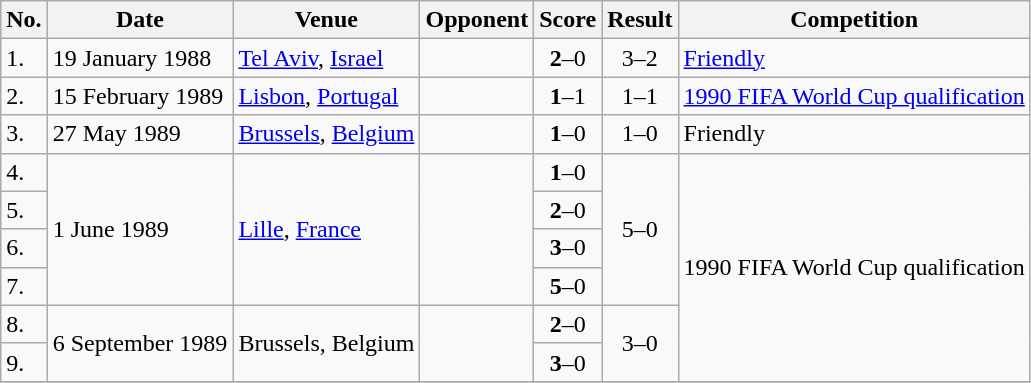<table class="wikitable">
<tr>
<th>No.</th>
<th>Date</th>
<th>Venue</th>
<th>Opponent</th>
<th>Score</th>
<th>Result</th>
<th>Competition</th>
</tr>
<tr>
<td>1.</td>
<td>19 January 1988</td>
<td><a href='#'>Tel Aviv</a>, <a href='#'>Israel</a></td>
<td></td>
<td align=center><strong>2</strong>–0</td>
<td align=center>3–2</td>
<td><a href='#'>Friendly</a></td>
</tr>
<tr>
<td>2.</td>
<td>15 February 1989</td>
<td><a href='#'>Lisbon</a>, <a href='#'>Portugal</a></td>
<td></td>
<td align=center><strong>1</strong>–1</td>
<td align=center>1–1</td>
<td><a href='#'>1990 FIFA World Cup qualification</a></td>
</tr>
<tr>
<td>3.</td>
<td>27 May 1989</td>
<td><a href='#'>Brussels</a>, <a href='#'>Belgium</a></td>
<td></td>
<td align=center><strong>1</strong>–0</td>
<td align=center>1–0</td>
<td>Friendly</td>
</tr>
<tr>
<td>4.</td>
<td rowspan=4>1 June 1989</td>
<td rowspan=4><a href='#'>Lille</a>, <a href='#'>France</a></td>
<td rowspan=4></td>
<td align=center><strong>1</strong>–0</td>
<td rowspan=4 align=center>5–0</td>
<td rowspan=6>1990 FIFA World Cup qualification</td>
</tr>
<tr>
<td>5.</td>
<td align=center><strong>2</strong>–0</td>
</tr>
<tr>
<td>6.</td>
<td align=center><strong>3</strong>–0</td>
</tr>
<tr>
<td>7.</td>
<td align=center><strong>5</strong>–0</td>
</tr>
<tr>
<td>8.</td>
<td rowspan=2>6 September 1989</td>
<td rowspan=2>Brussels, Belgium</td>
<td rowspan=2></td>
<td align=center><strong>2</strong>–0</td>
<td rowspan=2 align=center>3–0</td>
</tr>
<tr>
<td>9.</td>
<td align=center><strong>3</strong>–0</td>
</tr>
<tr>
</tr>
</table>
